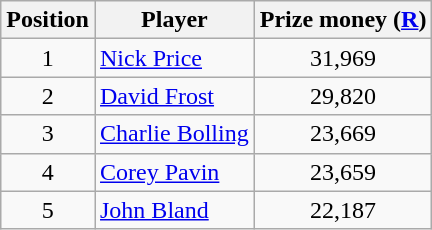<table class=wikitable>
<tr>
<th>Position</th>
<th>Player</th>
<th>Prize money (<a href='#'>R</a>)</th>
</tr>
<tr>
<td align=center>1</td>
<td> <a href='#'>Nick Price</a></td>
<td align=center>31,969</td>
</tr>
<tr>
<td align=center>2</td>
<td> <a href='#'>David Frost</a></td>
<td align=center>29,820</td>
</tr>
<tr>
<td align=center>3</td>
<td> <a href='#'>Charlie Bolling</a></td>
<td align=center>23,669</td>
</tr>
<tr>
<td align=center>4</td>
<td> <a href='#'>Corey Pavin</a></td>
<td align=center>23,659</td>
</tr>
<tr>
<td align=center>5</td>
<td> <a href='#'>John Bland</a></td>
<td align=center>22,187</td>
</tr>
</table>
